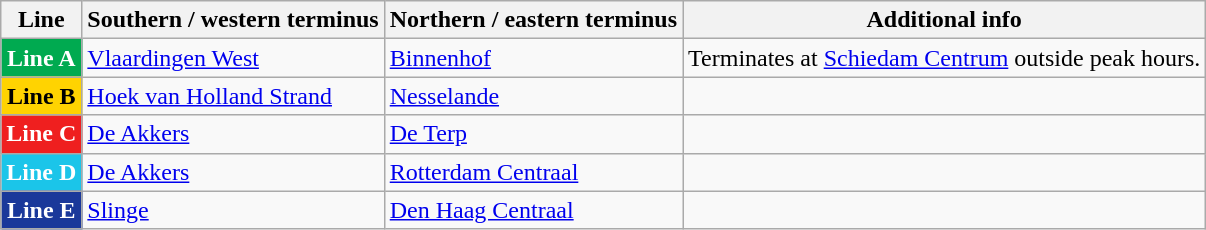<table class="wikitable">
<tr>
<th>Line</th>
<th>Southern / western terminus</th>
<th>Northern / eastern terminus</th>
<th>Additional info</th>
</tr>
<tr>
<td style="text-align:center; background:#00aa50; color:#fff;"><strong>Line A</strong></td>
<td><a href='#'>Vlaardingen West</a></td>
<td><a href='#'>Binnenhof</a></td>
<td>Terminates at <a href='#'>Schiedam Centrum</a> outside peak hours.</td>
</tr>
<tr>
<td style="text-align:center; background:#ffd301; color:#000;"><strong>Line B</strong></td>
<td><a href='#'>Hoek van Holland Strand</a></td>
<td><a href='#'>Nesselande</a></td>
</tr>
<tr>
<td style="text-align:center; background:#ef1f1f; color:#fff;"><strong>Line C</strong></td>
<td><a href='#'>De Akkers</a></td>
<td><a href='#'>De Terp</a></td>
<td></td>
</tr>
<tr>
<td style="text-align:center; background:#1bc5e9; color:#fff;"><strong>Line D</strong></td>
<td><a href='#'>De Akkers</a></td>
<td><a href='#'>Rotterdam Centraal</a></td>
<td></td>
</tr>
<tr>
<td style="text-align:center; background:#1a389a; color:#fff;"><strong>Line E</strong></td>
<td><a href='#'>Slinge</a></td>
<td><a href='#'>Den Haag Centraal</a></td>
<td></td>
</tr>
</table>
